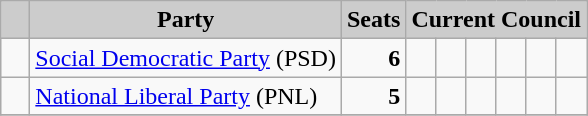<table class="wikitable">
<tr>
<th style="background:#ccc">   </th>
<th style="background:#ccc">Party</th>
<th style="background:#ccc">Seats</th>
<th style="background:#ccc" colspan="6">Current Council</th>
</tr>
<tr>
<td>  </td>
<td><a href='#'>Social Democratic Party</a> (PSD)</td>
<td style="text-align: right"><strong>6</strong></td>
<td>  </td>
<td>  </td>
<td>  </td>
<td>  </td>
<td>  </td>
<td>  </td>
</tr>
<tr>
<td>  </td>
<td><a href='#'>National Liberal Party</a> (PNL)</td>
<td style="text-align: right"><strong>5</strong></td>
<td>  </td>
<td>  </td>
<td>  </td>
<td>  </td>
<td>  </td>
<td> </td>
</tr>
<tr>
</tr>
</table>
